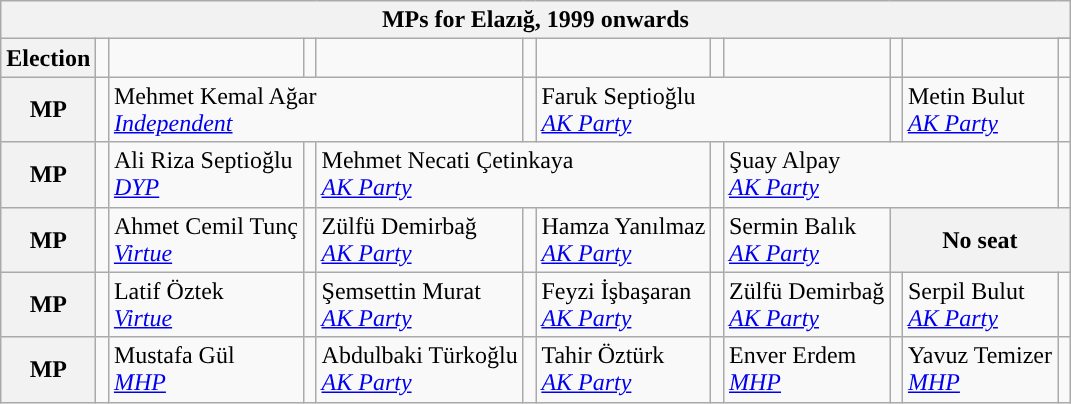<table class="wikitable">
<tr>
<th colspan = 12>MPs for Elazığ, 1999 onwards</th>
</tr>
<tr>
<th rowspan = 2>Election</th>
<td rowspan="2" style="width:1px;"></td>
<td rowspan = 2></td>
<td rowspan="2" style="width:1px;"></td>
<td rowspan = 2></td>
<td rowspan="2" style="width:1px;"></td>
<td rowspan = 2></td>
<td rowspan="2" style="width:1px;"></td>
<td rowspan = 2></td>
<td rowspan="2" style="width:1px;"></td>
<td rowspan = 2></td>
</tr>
<tr>
<td></td>
</tr>
<tr>
<th>MP</th>
<td width=1px style="background-color: "></td>
<td colspan = 3>Mehmet Kemal Ağar<br><em><a href='#'>Independent</a></em></td>
<td width=1px style="background-color: "></td>
<td colspan = 3>Faruk Septioğlu<br><em><a href='#'>AK Party</a></em></td>
<td width=1px style="background-color: "></td>
<td colspan = 1>Metin Bulut<br><em><a href='#'>AK Party</a></em></td>
<td width=1px style="background-color: "></td>
</tr>
<tr>
<th>MP</th>
<td width=1px style="background-color: "></td>
<td colspan = 1>Ali Riza Septioğlu<br><em><a href='#'>DYP</a></em></td>
<td width=1px style="background-color: "></td>
<td colspan = 3>Mehmet Necati Çetinkaya<br><em><a href='#'>AK Party</a></em></td>
<td width=1px style="background-color: "></td>
<td colspan = 3>Şuay Alpay<br><em><a href='#'>AK Party</a></em></td>
<td width=1px style="background-color: "></td>
</tr>
<tr>
<th>MP</th>
<td width=1px style="background-color: "></td>
<td colspan = 1>Ahmet Cemil Tunç<br><em><a href='#'>Virtue</a></em></td>
<td width=1px style="background-color: "></td>
<td colspan = 1>Zülfü Demirbağ<br><em><a href='#'>AK Party</a></em></td>
<td width=1px style="background-color: "></td>
<td colspan = 1>Hamza Yanılmaz<br><em><a href='#'>AK Party</a></em></td>
<td width=1px style="background-color: "></td>
<td colspan = 1>Sermin Balık<br><em><a href='#'>AK Party</a></em></td>
<th colspan=3>No seat</th>
</tr>
<tr>
<th>MP</th>
<td width=1px style="background-color: "></td>
<td colspan = 1>Latif Öztek<br><em><a href='#'>Virtue</a></em></td>
<td width=1px style="background-color: "></td>
<td colspan = 1>Şemsettin Murat<br><em><a href='#'>AK Party</a></em></td>
<td width=1px style="background-color: "></td>
<td colspan = 1>Feyzi İşbaşaran<br><em><a href='#'>AK Party</a></em></td>
<td width=1px style="background-color: "></td>
<td colspan = 1>Zülfü Demirbağ<br><em><a href='#'>AK Party</a></em></td>
<td width=1px style="background-color: "></td>
<td colspan = 1>Serpil Bulut<br><em><a href='#'>AK Party</a></em></td>
<td width=1px style="background-color: "></td>
</tr>
<tr>
<th>MP</th>
<td width=1px style="background-color: "></td>
<td colspan = 1>Mustafa Gül<br><em><a href='#'>MHP</a></em></td>
<td width=1px style="background-color: "></td>
<td colspan = 1>Abdulbaki Türkoğlu<br><em><a href='#'>AK Party</a></em></td>
<td width=1px style="background-color: "></td>
<td colspan = 1>Tahir Öztürk<br><em><a href='#'>AK Party</a></em></td>
<td width=1px style="background-color: "></td>
<td colspan = 1>Enver Erdem<br><em><a href='#'>MHP</a></em></td>
<td width=1px style="background-color: "></td>
<td colspan = 1>Yavuz Temizer<br><em><a href='#'>MHP</a></em></td>
<td width=1px style="background-color: "></td>
</tr>
</table>
